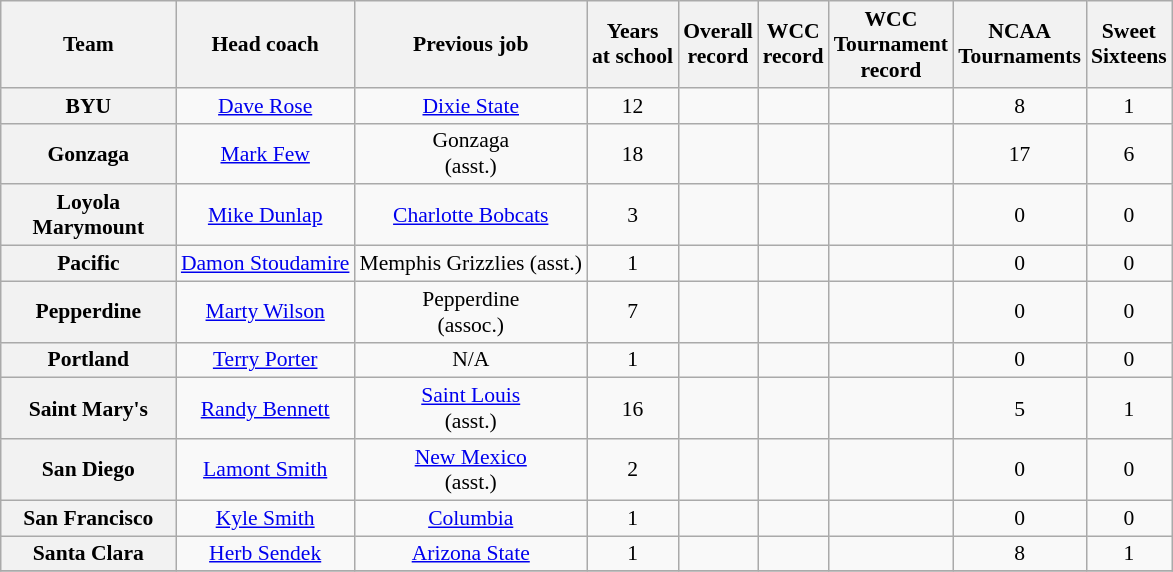<table class="wikitable sortable" style="text-align: center;font-size:90%;">
<tr>
<th width="110">Team</th>
<th>Head coach</th>
<th>Previous job</th>
<th>Years<br>at school</th>
<th>Overall<br>record</th>
<th>WCC<br>record</th>
<th>WCC<br>Tournament<br>record</th>
<th>NCAA<br>Tournaments</th>
<th>Sweet<br>Sixteens</th>
</tr>
<tr>
<th style=>BYU</th>
<td><a href='#'>Dave Rose</a></td>
<td><a href='#'>Dixie State</a></td>
<td>12</td>
<td></td>
<td></td>
<td></td>
<td>8</td>
<td>1</td>
</tr>
<tr>
<th style=>Gonzaga</th>
<td><a href='#'>Mark Few</a></td>
<td>Gonzaga<br>(asst.)</td>
<td>18</td>
<td></td>
<td></td>
<td></td>
<td>17</td>
<td>6</td>
</tr>
<tr>
<th style=>Loyola Marymount</th>
<td><a href='#'>Mike Dunlap</a></td>
<td><a href='#'>Charlotte Bobcats</a></td>
<td>3</td>
<td></td>
<td></td>
<td></td>
<td>0</td>
<td>0</td>
</tr>
<tr>
<th style=>Pacific</th>
<td><a href='#'>Damon Stoudamire</a></td>
<td>Memphis Grizzlies (asst.)</td>
<td>1</td>
<td></td>
<td></td>
<td></td>
<td>0</td>
<td>0</td>
</tr>
<tr>
<th style=>Pepperdine</th>
<td><a href='#'>Marty Wilson</a></td>
<td>Pepperdine<br>(assoc.)</td>
<td>7</td>
<td></td>
<td></td>
<td></td>
<td>0</td>
<td>0</td>
</tr>
<tr>
<th style=>Portland</th>
<td><a href='#'>Terry Porter</a></td>
<td>N/A</td>
<td>1</td>
<td></td>
<td></td>
<td></td>
<td>0</td>
<td>0</td>
</tr>
<tr>
<th style=>Saint Mary's</th>
<td><a href='#'>Randy Bennett</a></td>
<td><a href='#'>Saint Louis</a><br>(asst.)</td>
<td>16</td>
<td></td>
<td></td>
<td></td>
<td>5</td>
<td>1</td>
</tr>
<tr>
<th style=>San Diego</th>
<td><a href='#'>Lamont Smith</a></td>
<td><a href='#'>New Mexico</a><br>(asst.)</td>
<td>2</td>
<td></td>
<td></td>
<td></td>
<td>0</td>
<td>0</td>
</tr>
<tr>
<th style=>San Francisco</th>
<td><a href='#'>Kyle Smith</a></td>
<td><a href='#'>Columbia</a></td>
<td>1</td>
<td></td>
<td></td>
<td></td>
<td>0</td>
<td>0</td>
</tr>
<tr>
<th style=>Santa Clara</th>
<td><a href='#'>Herb Sendek</a></td>
<td><a href='#'>Arizona State</a></td>
<td>1</td>
<td></td>
<td></td>
<td></td>
<td>8</td>
<td>1</td>
</tr>
<tr>
</tr>
</table>
